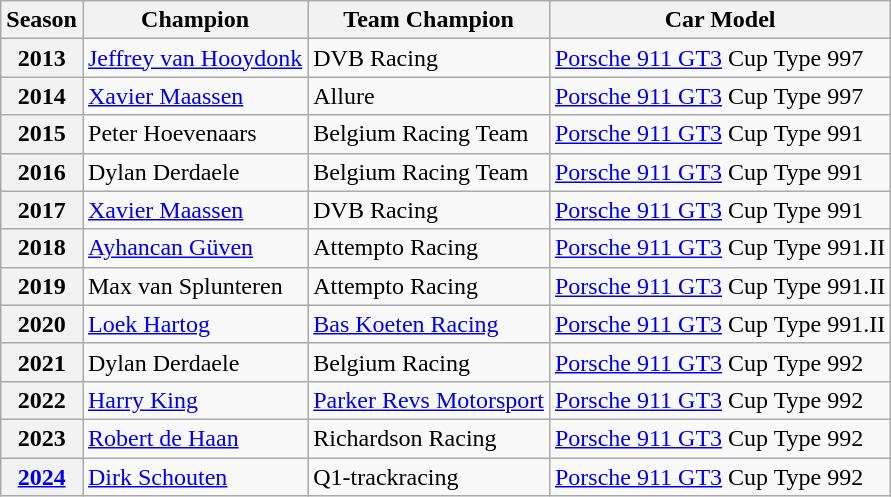<table class="wikitable">
<tr>
<th>Season</th>
<th>Champion</th>
<th>Team Champion</th>
<th>Car Model</th>
</tr>
<tr>
<th>2013</th>
<td> <a href='#'>Jeffrey van Hooydonk</a></td>
<td> DVB Racing</td>
<td><a href='#'>Porsche 911 GT3</a> Cup Type 997</td>
</tr>
<tr>
<th>2014</th>
<td> <a href='#'>Xavier Maassen</a></td>
<td> Allure</td>
<td><a href='#'>Porsche 911 GT3</a> Cup Type 997</td>
</tr>
<tr>
<th>2015</th>
<td> Peter Hoevenaars</td>
<td> Belgium Racing Team</td>
<td><a href='#'>Porsche 911 GT3</a> Cup Type 991</td>
</tr>
<tr>
<th>2016</th>
<td> Dylan Derdaele</td>
<td> Belgium Racing Team</td>
<td><a href='#'>Porsche 911 GT3</a> Cup Type 991</td>
</tr>
<tr>
<th>2017</th>
<td> <a href='#'>Xavier Maassen</a></td>
<td> DVB Racing</td>
<td><a href='#'>Porsche 911 GT3</a> Cup Type 991</td>
</tr>
<tr>
<th>2018</th>
<td> <a href='#'>Ayhancan Güven</a></td>
<td> Attempto Racing</td>
<td><a href='#'>Porsche 911 GT3</a> Cup Type 991.II</td>
</tr>
<tr>
<th>2019</th>
<td> Max van Splunteren</td>
<td> Attempto Racing</td>
<td><a href='#'>Porsche 911 GT3</a> Cup Type 991.II</td>
</tr>
<tr>
<th>2020</th>
<td> <a href='#'>Loek Hartog</a></td>
<td> <a href='#'>Bas Koeten Racing</a></td>
<td><a href='#'>Porsche 911 GT3</a> Cup Type 991.II</td>
</tr>
<tr>
<th>2021</th>
<td> Dylan Derdaele</td>
<td> Belgium Racing</td>
<td><a href='#'>Porsche 911 GT3</a> Cup Type 992</td>
</tr>
<tr>
<th>2022</th>
<td> <a href='#'>Harry King</a></td>
<td> <a href='#'>Parker Revs Motorsport</a></td>
<td><a href='#'>Porsche 911 GT3</a> Cup Type 992</td>
</tr>
<tr>
<th>2023</th>
<td> <a href='#'>Robert de Haan</a></td>
<td> Richardson Racing</td>
<td><a href='#'>Porsche 911 GT3</a> Cup Type 992</td>
</tr>
<tr>
<th><a href='#'>2024</a></th>
<td> <a href='#'>Dirk Schouten</a></td>
<td> Q1-trackracing</td>
<td><a href='#'>Porsche 911 GT3</a> Cup Type 992</td>
</tr>
</table>
